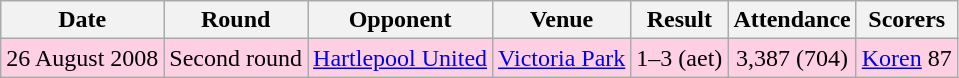<table class="wikitable sortable" style="text-align:center;">
<tr>
<th>Date</th>
<th>Round</th>
<th>Opponent</th>
<th>Venue</th>
<th>Result</th>
<th>Attendance</th>
<th>Scorers</th>
</tr>
<tr style="background:#ffd0e3;">
<td>26 August 2008</td>
<td>Second round</td>
<td><a href='#'>Hartlepool United</a></td>
<td><a href='#'>Victoria Park</a></td>
<td>1–3 (aet)</td>
<td>3,387 (704)</td>
<td><a href='#'>Koren</a> 87</td>
</tr>
</table>
